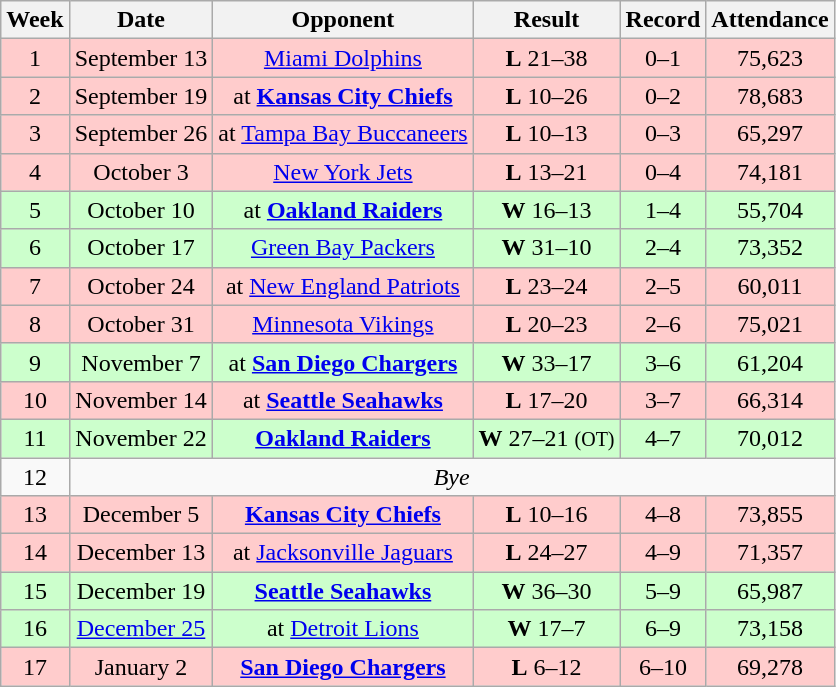<table class="wikitable" style="text-align:center">
<tr>
<th>Week</th>
<th>Date</th>
<th>Opponent</th>
<th>Result</th>
<th>Record</th>
<th>Attendance</th>
</tr>
<tr style="background:#fcc">
<td>1</td>
<td>September 13</td>
<td><a href='#'>Miami Dolphins</a></td>
<td><strong>L</strong> 21–38</td>
<td>0–1</td>
<td>75,623</td>
</tr>
<tr style="background:#fcc">
<td>2</td>
<td>September 19</td>
<td>at <strong><a href='#'>Kansas City Chiefs</a></strong></td>
<td><strong>L</strong> 10–26</td>
<td>0–2</td>
<td>78,683</td>
</tr>
<tr style="background:#fcc">
<td>3</td>
<td>September 26</td>
<td>at <a href='#'>Tampa Bay Buccaneers</a></td>
<td><strong>L</strong> 10–13</td>
<td>0–3</td>
<td>65,297</td>
</tr>
<tr style="background:#fcc">
<td>4</td>
<td>October 3</td>
<td><a href='#'>New York Jets</a></td>
<td><strong>L</strong> 13–21</td>
<td>0–4</td>
<td>74,181</td>
</tr>
<tr style="background:#cfc">
<td>5</td>
<td>October 10</td>
<td>at <strong><a href='#'>Oakland Raiders</a></strong></td>
<td><strong>W</strong> 16–13</td>
<td>1–4</td>
<td>55,704</td>
</tr>
<tr style="background:#cfc">
<td>6</td>
<td>October 17</td>
<td><a href='#'>Green Bay Packers</a></td>
<td><strong>W</strong> 31–10</td>
<td>2–4</td>
<td>73,352</td>
</tr>
<tr style="background:#fcc">
<td>7</td>
<td>October 24</td>
<td>at <a href='#'>New England Patriots</a></td>
<td><strong>L</strong> 23–24</td>
<td>2–5</td>
<td>60,011</td>
</tr>
<tr style="background:#fcc">
<td>8</td>
<td>October 31</td>
<td><a href='#'>Minnesota Vikings</a></td>
<td><strong>L</strong> 20–23</td>
<td>2–6</td>
<td>75,021</td>
</tr>
<tr style="background:#cfc">
<td>9</td>
<td>November 7</td>
<td>at <strong><a href='#'>San Diego Chargers</a></strong></td>
<td><strong>W</strong> 33–17</td>
<td>3–6</td>
<td>61,204</td>
</tr>
<tr style="background:#fcc">
<td>10</td>
<td>November 14</td>
<td>at <strong><a href='#'>Seattle Seahawks</a></strong></td>
<td><strong>L</strong> 17–20</td>
<td>3–7</td>
<td>66,314</td>
</tr>
<tr style="background:#cfc">
<td>11</td>
<td>November 22</td>
<td><strong><a href='#'>Oakland Raiders</a></strong></td>
<td><strong>W</strong> 27–21 <small>(OT)</small></td>
<td>4–7</td>
<td>70,012</td>
</tr>
<tr>
<td>12</td>
<td colspan="5"><em>Bye</em></td>
</tr>
<tr style="background:#fcc">
<td>13</td>
<td>December 5</td>
<td><strong><a href='#'>Kansas City Chiefs</a></strong></td>
<td><strong>L</strong> 10–16</td>
<td>4–8</td>
<td>73,855</td>
</tr>
<tr style="background:#fcc">
<td>14</td>
<td>December 13</td>
<td>at <a href='#'>Jacksonville Jaguars</a></td>
<td><strong>L</strong> 24–27</td>
<td>4–9</td>
<td>71,357</td>
</tr>
<tr style="background:#cfc">
<td>15</td>
<td>December 19</td>
<td><strong><a href='#'>Seattle Seahawks</a></strong></td>
<td><strong>W</strong> 36–30 </td>
<td>5–9</td>
<td>65,987</td>
</tr>
<tr style="background:#cfc">
<td>16</td>
<td><a href='#'>December 25</a></td>
<td>at <a href='#'>Detroit Lions</a></td>
<td><strong>W</strong> 17–7</td>
<td>6–9</td>
<td>73,158</td>
</tr>
<tr style="background:#fcc">
<td>17</td>
<td>January 2</td>
<td><strong><a href='#'>San Diego Chargers</a></strong></td>
<td><strong>L</strong> 6–12</td>
<td>6–10</td>
<td>69,278</td>
</tr>
</table>
